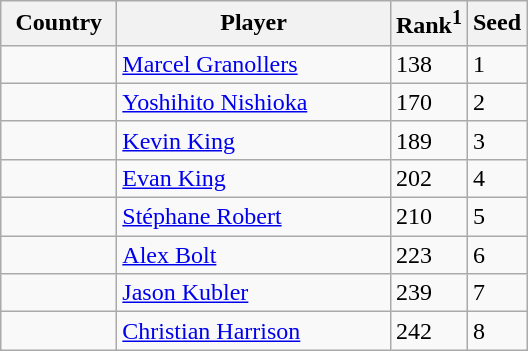<table class="sortable wikitable">
<tr>
<th width="70">Country</th>
<th width="175">Player</th>
<th>Rank<sup>1</sup></th>
<th>Seed</th>
</tr>
<tr>
<td></td>
<td><a href='#'>Marcel Granollers</a></td>
<td>138</td>
<td>1</td>
</tr>
<tr>
<td></td>
<td><a href='#'>Yoshihito Nishioka</a></td>
<td>170</td>
<td>2</td>
</tr>
<tr>
<td></td>
<td><a href='#'>Kevin King</a></td>
<td>189</td>
<td>3</td>
</tr>
<tr>
<td></td>
<td><a href='#'>Evan King</a></td>
<td>202</td>
<td>4</td>
</tr>
<tr>
<td></td>
<td><a href='#'>Stéphane Robert</a></td>
<td>210</td>
<td>5</td>
</tr>
<tr>
<td></td>
<td><a href='#'>Alex Bolt</a></td>
<td>223</td>
<td>6</td>
</tr>
<tr>
<td></td>
<td><a href='#'>Jason Kubler</a></td>
<td>239</td>
<td>7</td>
</tr>
<tr>
<td></td>
<td><a href='#'>Christian Harrison</a></td>
<td>242</td>
<td>8</td>
</tr>
</table>
